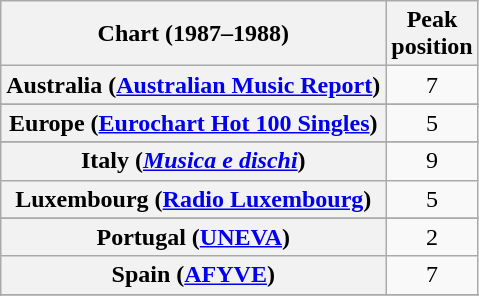<table class="wikitable sortable plainrowheaders" style="text-align:center">
<tr>
<th>Chart (1987–1988)</th>
<th>Peak<br>position</th>
</tr>
<tr>
<th scope="row">Australia (<a href='#'>Australian Music Report</a>)</th>
<td>7</td>
</tr>
<tr>
</tr>
<tr>
</tr>
<tr>
<th scope="row">Europe (<a href='#'>Eurochart Hot 100 Singles</a>)</th>
<td>5</td>
</tr>
<tr>
</tr>
<tr>
</tr>
<tr>
<th scope="row">Italy (<em><a href='#'>Musica e dischi</a></em>)</th>
<td>9</td>
</tr>
<tr>
<th scope="row">Luxembourg (<a href='#'>Radio Luxembourg</a>)</th>
<td align="center">5</td>
</tr>
<tr>
</tr>
<tr>
</tr>
<tr>
<th scope="row">Portugal (<a href='#'>UNEVA</a>)</th>
<td align="center">2</td>
</tr>
<tr>
<th scope="row">Spain (<a href='#'>AFYVE</a>)</th>
<td>7</td>
</tr>
<tr>
</tr>
<tr>
</tr>
<tr>
</tr>
</table>
